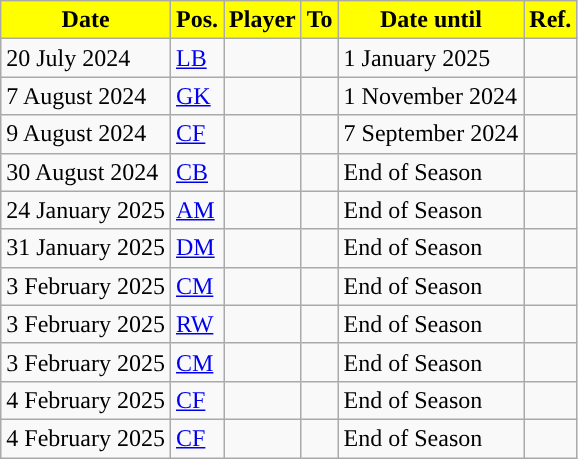<table class="wikitable plainrowheaders sortable">
<tr>
<th style="background:yellow;">Date</th>
<th style="background:yellow;">Pos.</th>
<th style="background:yellow;">Player</th>
<th style="background:yellow;">To</th>
<th style="background:yellow;">Date until</th>
<th style="background:yellow;">Ref.</th>
</tr>
<tr>
<td>20 July 2024</td>
<td><a href='#'>LB</a></td>
<td></td>
<td></td>
<td>1 January 2025</td>
<td></td>
</tr>
<tr>
<td>7 August 2024</td>
<td><a href='#'>GK</a></td>
<td></td>
<td></td>
<td>1 November 2024</td>
<td></td>
</tr>
<tr>
<td>9 August 2024</td>
<td><a href='#'>CF</a></td>
<td></td>
<td></td>
<td>7 September 2024</td>
<td></td>
</tr>
<tr>
<td>30 August 2024</td>
<td><a href='#'>CB</a></td>
<td></td>
<td></td>
<td>End of Season</td>
<td></td>
</tr>
<tr>
<td>24 January 2025</td>
<td><a href='#'>AM</a></td>
<td></td>
<td></td>
<td>End of Season</td>
<td></td>
</tr>
<tr>
<td>31 January 2025</td>
<td><a href='#'>DM</a></td>
<td></td>
<td></td>
<td>End of Season</td>
<td></td>
</tr>
<tr>
<td>3 February 2025</td>
<td><a href='#'>CM</a></td>
<td></td>
<td></td>
<td>End of Season</td>
<td></td>
</tr>
<tr>
<td>3 February 2025</td>
<td><a href='#'>RW</a></td>
<td></td>
<td></td>
<td>End of Season</td>
<td></td>
</tr>
<tr>
<td>3 February 2025</td>
<td><a href='#'>CM</a></td>
<td></td>
<td></td>
<td>End of Season</td>
<td></td>
</tr>
<tr>
<td>4 February 2025</td>
<td><a href='#'>CF</a></td>
<td></td>
<td></td>
<td>End of Season</td>
<td></td>
</tr>
<tr>
<td>4 February 2025</td>
<td><a href='#'>CF</a></td>
<td></td>
<td></td>
<td>End of Season</td>
<td></td>
</tr>
</table>
